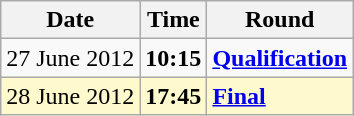<table class="wikitable">
<tr>
<th>Date</th>
<th>Time</th>
<th>Round</th>
</tr>
<tr>
<td>27 June 2012</td>
<td><strong>10:15</strong></td>
<td><strong><a href='#'>Qualification</a></strong></td>
</tr>
<tr style=background:lemonchiffon>
<td>28 June 2012</td>
<td><strong>17:45</strong></td>
<td><strong><a href='#'>Final</a></strong></td>
</tr>
</table>
